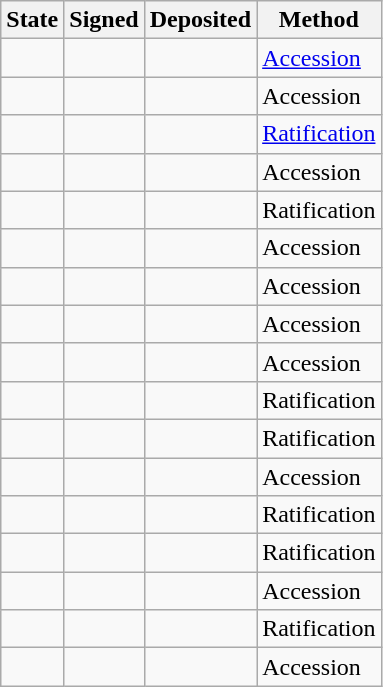<table class="wikitable sortable">
<tr>
<th>State</th>
<th>Signed</th>
<th>Deposited</th>
<th>Method</th>
</tr>
<tr>
<td></td>
<td></td>
<td></td>
<td><a href='#'>Accession</a></td>
</tr>
<tr>
<td></td>
<td></td>
<td></td>
<td>Accession</td>
</tr>
<tr>
<td></td>
<td></td>
<td></td>
<td><a href='#'>Ratification</a></td>
</tr>
<tr>
<td></td>
<td></td>
<td></td>
<td>Accession</td>
</tr>
<tr>
<td></td>
<td></td>
<td></td>
<td>Ratification</td>
</tr>
<tr>
<td></td>
<td></td>
<td></td>
<td>Accession</td>
</tr>
<tr>
<td></td>
<td></td>
<td></td>
<td>Accession</td>
</tr>
<tr>
<td></td>
<td></td>
<td></td>
<td>Accession</td>
</tr>
<tr>
<td></td>
<td></td>
<td></td>
<td>Accession</td>
</tr>
<tr>
<td></td>
<td></td>
<td></td>
<td>Ratification</td>
</tr>
<tr>
<td></td>
<td></td>
<td></td>
<td>Ratification</td>
</tr>
<tr>
<td></td>
<td></td>
<td></td>
<td>Accession</td>
</tr>
<tr>
<td></td>
<td></td>
<td></td>
<td>Ratification</td>
</tr>
<tr>
<td></td>
<td></td>
<td></td>
<td>Ratification</td>
</tr>
<tr>
<td></td>
<td></td>
<td></td>
<td>Accession</td>
</tr>
<tr>
<td></td>
<td></td>
<td></td>
<td>Ratification</td>
</tr>
<tr>
<td></td>
<td></td>
<td></td>
<td>Accession</td>
</tr>
</table>
